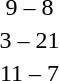<table style="text-align:center">
<tr>
<th width=200></th>
<th width=100></th>
<th width=200></th>
</tr>
<tr>
<td align=right><strong></strong></td>
<td>9 – 8</td>
<td align=left></td>
</tr>
<tr>
<td align=right></td>
<td>3 – 21</td>
<td align=left><strong></strong></td>
</tr>
<tr>
<td align=right><strong></strong></td>
<td>11 – 7</td>
<td align=left></td>
</tr>
</table>
